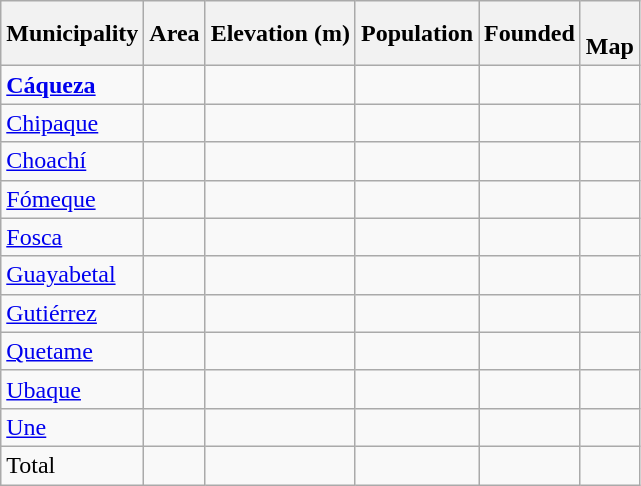<table class="wikitable sortable mw-collapsible">
<tr>
<th>Municipality<br></th>
<th>Area<br></th>
<th>Elevation (m)<br></th>
<th>Population<br></th>
<th>Founded</th>
<th><br>Map</th>
</tr>
<tr>
<td><strong><a href='#'>Cáqueza</a></strong></td>
<td></td>
<td></td>
<td></td>
<td></td>
<td></td>
</tr>
<tr>
<td><a href='#'>Chipaque</a></td>
<td></td>
<td></td>
<td></td>
<td></td>
<td></td>
</tr>
<tr>
<td><a href='#'>Choachí</a></td>
<td></td>
<td></td>
<td></td>
<td></td>
<td></td>
</tr>
<tr>
<td><a href='#'>Fómeque</a></td>
<td></td>
<td></td>
<td></td>
<td></td>
<td></td>
</tr>
<tr>
<td><a href='#'>Fosca</a></td>
<td></td>
<td></td>
<td></td>
<td></td>
<td></td>
</tr>
<tr>
<td><a href='#'>Guayabetal</a></td>
<td></td>
<td></td>
<td></td>
<td></td>
<td></td>
</tr>
<tr>
<td><a href='#'>Gutiérrez</a></td>
<td></td>
<td></td>
<td></td>
<td></td>
<td></td>
</tr>
<tr>
<td><a href='#'>Quetame</a></td>
<td></td>
<td></td>
<td></td>
<td></td>
<td></td>
</tr>
<tr>
<td><a href='#'>Ubaque</a></td>
<td></td>
<td></td>
<td></td>
<td></td>
<td></td>
</tr>
<tr>
<td><a href='#'>Une</a></td>
<td></td>
<td></td>
<td></td>
<td></td>
<td></td>
</tr>
<tr>
<td>Total</td>
<td></td>
<td></td>
<td></td>
<td></td>
<td></td>
</tr>
</table>
